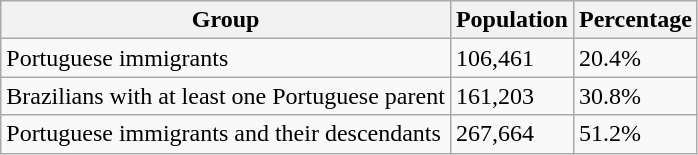<table class="wikitable sortable">
<tr>
<th>Group</th>
<th>Population</th>
<th>Percentage</th>
</tr>
<tr>
<td>Portuguese immigrants</td>
<td>106,461</td>
<td>20.4%</td>
</tr>
<tr>
<td>Brazilians with at least one Portuguese parent</td>
<td>161,203</td>
<td>30.8%</td>
</tr>
<tr>
<td>Portuguese immigrants and their descendants</td>
<td>267,664</td>
<td>51.2%</td>
</tr>
</table>
